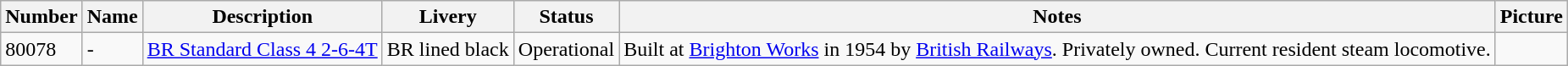<table class="wikitable">
<tr>
<th>Number</th>
<th>Name</th>
<th>Description</th>
<th>Livery</th>
<th>Status</th>
<th>Notes</th>
<th>Picture</th>
</tr>
<tr>
<td>80078</td>
<td>-</td>
<td><a href='#'>BR Standard Class 4 2-6-4T</a></td>
<td>BR lined black</td>
<td>Operational</td>
<td>Built at <a href='#'>Brighton Works</a> in 1954 by <a href='#'>British Railways</a>. Privately owned. Current resident steam locomotive.</td>
<td></td>
</tr>
</table>
